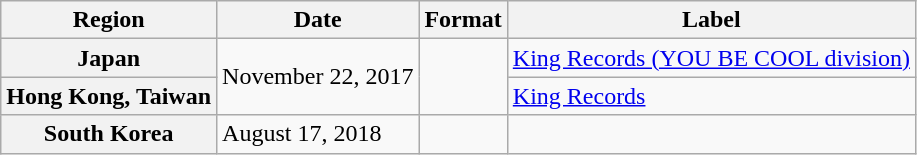<table class="wikitable plainrowheaders">
<tr>
<th>Region</th>
<th>Date</th>
<th>Format</th>
<th>Label</th>
</tr>
<tr>
<th scope="row">Japan</th>
<td rowspan="2">November 22, 2017</td>
<td rowspan="2"></td>
<td><a href='#'>King Records (YOU BE COOL division)</a></td>
</tr>
<tr>
<th scope="row">Hong Kong, Taiwan</th>
<td><a href='#'>King Records</a></td>
</tr>
<tr>
<th scope="row">South Korea</th>
<td>August 17, 2018</td>
<td></td>
<td></td>
</tr>
</table>
